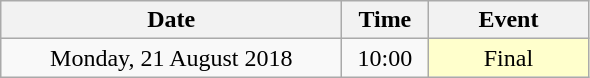<table class = "wikitable" style="text-align:center;">
<tr>
<th width=220>Date</th>
<th width=50>Time</th>
<th width=100>Event</th>
</tr>
<tr>
<td>Monday, 21 August 2018</td>
<td>10:00</td>
<td bgcolor=ffffcc>Final</td>
</tr>
</table>
